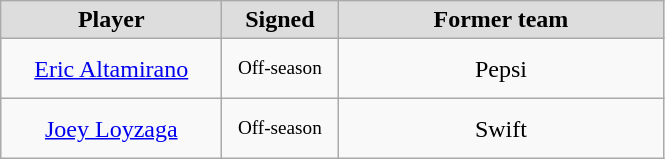<table class="wikitable" style="text-align: center">
<tr align="center" bgcolor="#dddddd">
<td style="width:140px"><strong>Player</strong></td>
<td style="width:70px"><strong>Signed</strong></td>
<td style="width:210px"><strong>Former team</strong></td>
</tr>
<tr style="height:40px">
<td><a href='#'>Eric Altamirano</a></td>
<td style="font-size: 80%">Off-season</td>
<td>Pepsi</td>
</tr>
<tr style="height:40px">
<td><a href='#'>Joey Loyzaga</a></td>
<td style="font-size: 80%">Off-season</td>
<td>Swift</td>
</tr>
</table>
